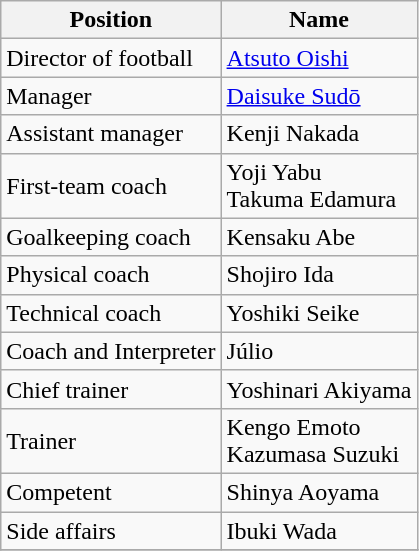<table class="wikitable">
<tr>
<th>Position</th>
<th>Name</th>
</tr>
<tr>
<td>Director of football</td>
<td><a href='#'>Atsuto Oishi</a></td>
</tr>
<tr>
<td>Manager</td>
<td><a href='#'>Daisuke Sudō</a></td>
</tr>
<tr>
<td>Assistant manager</td>
<td>Kenji Nakada</td>
</tr>
<tr>
<td>First-team coach</td>
<td>Yoji Yabu <br> Takuma Edamura</td>
</tr>
<tr>
<td>Goalkeeping coach</td>
<td>Kensaku Abe</td>
</tr>
<tr>
<td>Physical coach</td>
<td>Shojiro Ida</td>
</tr>
<tr>
<td>Technical coach</td>
<td>Yoshiki Seike</td>
</tr>
<tr>
<td>Coach and Interpreter</td>
<td>Júlio</td>
</tr>
<tr>
<td>Chief trainer</td>
<td>Yoshinari Akiyama</td>
</tr>
<tr>
<td>Trainer</td>
<td>Kengo Emoto <br> Kazumasa Suzuki</td>
</tr>
<tr>
<td>Competent</td>
<td>Shinya Aoyama</td>
</tr>
<tr>
<td>Side affairs</td>
<td>Ibuki Wada</td>
</tr>
<tr>
</tr>
</table>
